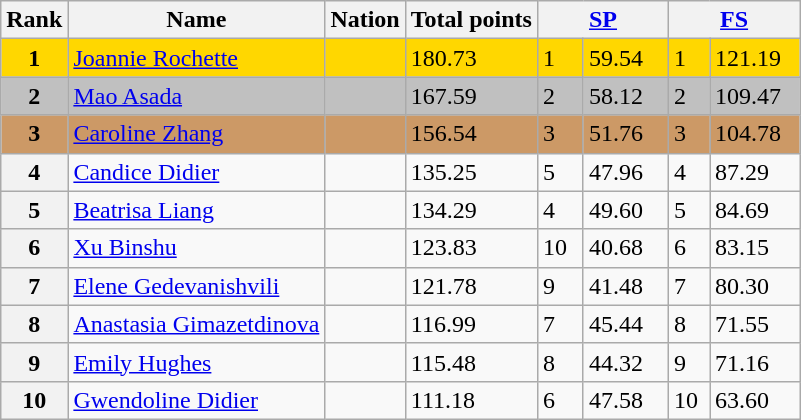<table class="wikitable">
<tr>
<th>Rank</th>
<th>Name</th>
<th>Nation</th>
<th>Total points</th>
<th colspan="2" width="80px"><a href='#'>SP</a></th>
<th colspan="2" width="80px"><a href='#'>FS</a></th>
</tr>
<tr bgcolor="gold">
<td align="center"><strong>1</strong></td>
<td><a href='#'>Joannie Rochette</a></td>
<td></td>
<td>180.73</td>
<td>1</td>
<td>59.54</td>
<td>1</td>
<td>121.19</td>
</tr>
<tr bgcolor="silver">
<td align="center"><strong>2</strong></td>
<td><a href='#'>Mao Asada</a></td>
<td></td>
<td>167.59</td>
<td>2</td>
<td>58.12</td>
<td>2</td>
<td>109.47</td>
</tr>
<tr bgcolor="cc9966">
<td align="center"><strong>3</strong></td>
<td><a href='#'>Caroline Zhang</a></td>
<td></td>
<td>156.54</td>
<td>3</td>
<td>51.76</td>
<td>3</td>
<td>104.78</td>
</tr>
<tr>
<th>4</th>
<td><a href='#'>Candice Didier</a></td>
<td></td>
<td>135.25</td>
<td>5</td>
<td>47.96</td>
<td>4</td>
<td>87.29</td>
</tr>
<tr>
<th>5</th>
<td><a href='#'>Beatrisa Liang</a></td>
<td></td>
<td>134.29</td>
<td>4</td>
<td>49.60</td>
<td>5</td>
<td>84.69</td>
</tr>
<tr>
<th>6</th>
<td><a href='#'>Xu Binshu</a></td>
<td></td>
<td>123.83</td>
<td>10</td>
<td>40.68</td>
<td>6</td>
<td>83.15</td>
</tr>
<tr>
<th>7</th>
<td><a href='#'>Elene Gedevanishvili</a></td>
<td></td>
<td>121.78</td>
<td>9</td>
<td>41.48</td>
<td>7</td>
<td>80.30</td>
</tr>
<tr>
<th>8</th>
<td><a href='#'>Anastasia Gimazetdinova</a></td>
<td></td>
<td>116.99</td>
<td>7</td>
<td>45.44</td>
<td>8</td>
<td>71.55</td>
</tr>
<tr>
<th>9</th>
<td><a href='#'>Emily Hughes</a></td>
<td></td>
<td>115.48</td>
<td>8</td>
<td>44.32</td>
<td>9</td>
<td>71.16</td>
</tr>
<tr>
<th>10</th>
<td><a href='#'>Gwendoline Didier</a></td>
<td></td>
<td>111.18</td>
<td>6</td>
<td>47.58</td>
<td>10</td>
<td>63.60</td>
</tr>
</table>
